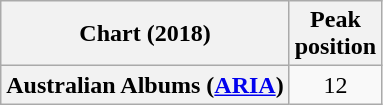<table class="wikitable plainrowheaders" style="text-align:center">
<tr>
<th scope="col">Chart (2018)</th>
<th scope="col">Peak<br> position</th>
</tr>
<tr>
<th scope="row">Australian Albums (<a href='#'>ARIA</a>)</th>
<td>12</td>
</tr>
</table>
